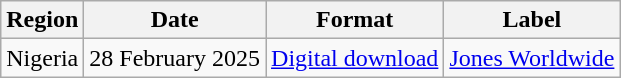<table class="wikitable plainrowheaders">
<tr>
<th scope="col">Region</th>
<th scope="col">Date</th>
<th scope="col">Format</th>
<th scope="col">Label</th>
</tr>
<tr>
<td scope="row">Nigeria</td>
<td>28 February 2025</td>
<td><a href='#'>Digital download</a></td>
<td><a href='#'>Jones Worldwide</a></td>
</tr>
</table>
